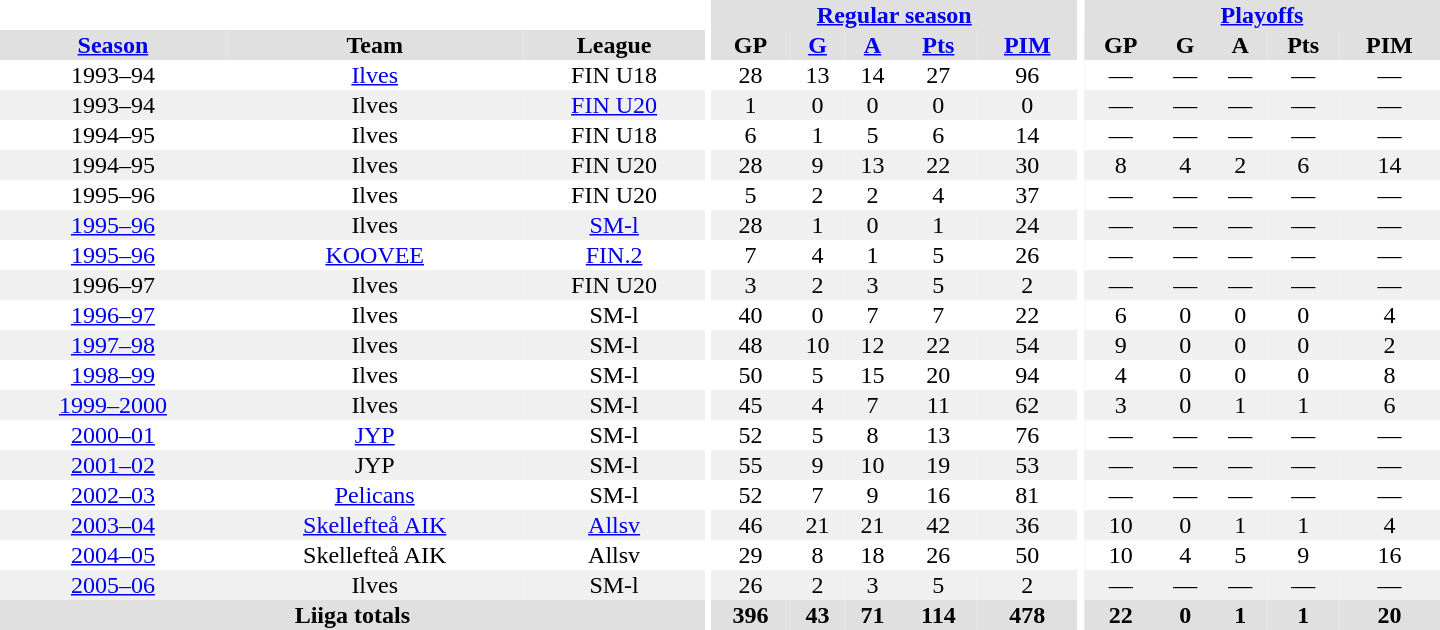<table border="0" cellpadding="1" cellspacing="0" style="text-align:center; width:60em">
<tr bgcolor="#e0e0e0">
<th colspan="3" bgcolor="#ffffff"></th>
<th rowspan="99" bgcolor="#ffffff"></th>
<th colspan="5"><a href='#'>Regular season</a></th>
<th rowspan="99" bgcolor="#ffffff"></th>
<th colspan="5"><a href='#'>Playoffs</a></th>
</tr>
<tr bgcolor="#e0e0e0">
<th><a href='#'>Season</a></th>
<th>Team</th>
<th>League</th>
<th>GP</th>
<th><a href='#'>G</a></th>
<th><a href='#'>A</a></th>
<th><a href='#'>Pts</a></th>
<th><a href='#'>PIM</a></th>
<th>GP</th>
<th>G</th>
<th>A</th>
<th>Pts</th>
<th>PIM</th>
</tr>
<tr>
<td>1993–94</td>
<td><a href='#'>Ilves</a></td>
<td>FIN U18</td>
<td>28</td>
<td>13</td>
<td>14</td>
<td>27</td>
<td>96</td>
<td>—</td>
<td>—</td>
<td>—</td>
<td>—</td>
<td>—</td>
</tr>
<tr bgcolor="#f0f0f0">
<td>1993–94</td>
<td>Ilves</td>
<td><a href='#'>FIN U20</a></td>
<td>1</td>
<td>0</td>
<td>0</td>
<td>0</td>
<td>0</td>
<td>—</td>
<td>—</td>
<td>—</td>
<td>—</td>
<td>—</td>
</tr>
<tr>
<td>1994–95</td>
<td>Ilves</td>
<td>FIN U18</td>
<td>6</td>
<td>1</td>
<td>5</td>
<td>6</td>
<td>14</td>
<td>—</td>
<td>—</td>
<td>—</td>
<td>—</td>
<td>—</td>
</tr>
<tr bgcolor="#f0f0f0">
<td>1994–95</td>
<td>Ilves</td>
<td>FIN U20</td>
<td>28</td>
<td>9</td>
<td>13</td>
<td>22</td>
<td>30</td>
<td>8</td>
<td>4</td>
<td>2</td>
<td>6</td>
<td>14</td>
</tr>
<tr>
<td>1995–96</td>
<td>Ilves</td>
<td>FIN U20</td>
<td>5</td>
<td>2</td>
<td>2</td>
<td>4</td>
<td>37</td>
<td>—</td>
<td>—</td>
<td>—</td>
<td>—</td>
<td>—</td>
</tr>
<tr bgcolor="#f0f0f0">
<td><a href='#'>1995–96</a></td>
<td>Ilves</td>
<td><a href='#'>SM-l</a></td>
<td>28</td>
<td>1</td>
<td>0</td>
<td>1</td>
<td>24</td>
<td>—</td>
<td>—</td>
<td>—</td>
<td>—</td>
<td>—</td>
</tr>
<tr>
<td><a href='#'>1995–96</a></td>
<td><a href='#'>KOOVEE</a></td>
<td><a href='#'>FIN.2</a></td>
<td>7</td>
<td>4</td>
<td>1</td>
<td>5</td>
<td>26</td>
<td>—</td>
<td>—</td>
<td>—</td>
<td>—</td>
<td>—</td>
</tr>
<tr bgcolor="#f0f0f0">
<td>1996–97</td>
<td>Ilves</td>
<td>FIN U20</td>
<td>3</td>
<td>2</td>
<td>3</td>
<td>5</td>
<td>2</td>
<td>—</td>
<td>—</td>
<td>—</td>
<td>—</td>
<td>—</td>
</tr>
<tr>
<td><a href='#'>1996–97</a></td>
<td>Ilves</td>
<td>SM-l</td>
<td>40</td>
<td>0</td>
<td>7</td>
<td>7</td>
<td>22</td>
<td>6</td>
<td>0</td>
<td>0</td>
<td>0</td>
<td>4</td>
</tr>
<tr bgcolor="#f0f0f0">
<td><a href='#'>1997–98</a></td>
<td>Ilves</td>
<td>SM-l</td>
<td>48</td>
<td>10</td>
<td>12</td>
<td>22</td>
<td>54</td>
<td>9</td>
<td>0</td>
<td>0</td>
<td>0</td>
<td>2</td>
</tr>
<tr>
<td><a href='#'>1998–99</a></td>
<td>Ilves</td>
<td>SM-l</td>
<td>50</td>
<td>5</td>
<td>15</td>
<td>20</td>
<td>94</td>
<td>4</td>
<td>0</td>
<td>0</td>
<td>0</td>
<td>8</td>
</tr>
<tr bgcolor="#f0f0f0">
<td><a href='#'>1999–2000</a></td>
<td>Ilves</td>
<td>SM-l</td>
<td>45</td>
<td>4</td>
<td>7</td>
<td>11</td>
<td>62</td>
<td>3</td>
<td>0</td>
<td>1</td>
<td>1</td>
<td>6</td>
</tr>
<tr>
<td><a href='#'>2000–01</a></td>
<td><a href='#'>JYP</a></td>
<td>SM-l</td>
<td>52</td>
<td>5</td>
<td>8</td>
<td>13</td>
<td>76</td>
<td>—</td>
<td>—</td>
<td>—</td>
<td>—</td>
<td>—</td>
</tr>
<tr bgcolor="#f0f0f0">
<td><a href='#'>2001–02</a></td>
<td>JYP</td>
<td>SM-l</td>
<td>55</td>
<td>9</td>
<td>10</td>
<td>19</td>
<td>53</td>
<td>—</td>
<td>—</td>
<td>—</td>
<td>—</td>
<td>—</td>
</tr>
<tr>
<td><a href='#'>2002–03</a></td>
<td><a href='#'>Pelicans</a></td>
<td>SM-l</td>
<td>52</td>
<td>7</td>
<td>9</td>
<td>16</td>
<td>81</td>
<td>—</td>
<td>—</td>
<td>—</td>
<td>—</td>
<td>—</td>
</tr>
<tr bgcolor="#f0f0f0">
<td><a href='#'>2003–04</a></td>
<td><a href='#'>Skellefteå AIK</a></td>
<td><a href='#'>Allsv</a></td>
<td>46</td>
<td>21</td>
<td>21</td>
<td>42</td>
<td>36</td>
<td>10</td>
<td>0</td>
<td>1</td>
<td>1</td>
<td>4</td>
</tr>
<tr>
<td><a href='#'>2004–05</a></td>
<td>Skellefteå AIK</td>
<td>Allsv</td>
<td>29</td>
<td>8</td>
<td>18</td>
<td>26</td>
<td>50</td>
<td>10</td>
<td>4</td>
<td>5</td>
<td>9</td>
<td>16</td>
</tr>
<tr bgcolor="#f0f0f0">
<td><a href='#'>2005–06</a></td>
<td>Ilves</td>
<td>SM-l</td>
<td>26</td>
<td>2</td>
<td>3</td>
<td>5</td>
<td>2</td>
<td>—</td>
<td>—</td>
<td>—</td>
<td>—</td>
<td>—</td>
</tr>
<tr bgcolor="#e0e0e0">
<th colspan="3">Liiga totals</th>
<th>396</th>
<th>43</th>
<th>71</th>
<th>114</th>
<th>478</th>
<th>22</th>
<th>0</th>
<th>1</th>
<th>1</th>
<th>20</th>
</tr>
</table>
